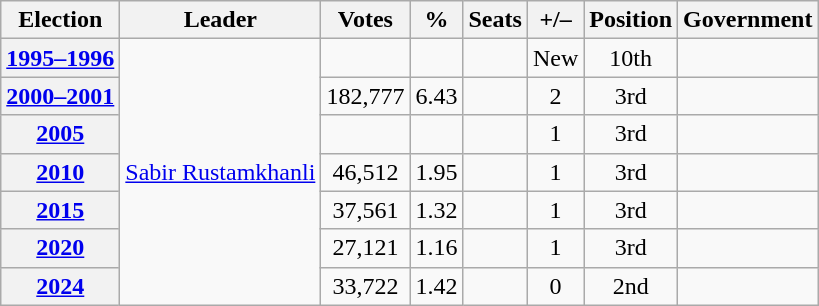<table class=wikitable style=text-align:center>
<tr>
<th>Election</th>
<th>Leader</th>
<th>Votes</th>
<th>%</th>
<th>Seats</th>
<th>+/–</th>
<th>Position</th>
<th>Government</th>
</tr>
<tr>
<th><a href='#'>1995–1996</a></th>
<td rowspan=7><a href='#'>Sabir Rustamkhanli</a></td>
<td></td>
<td></td>
<td></td>
<td>New</td>
<td> 10th</td>
<td></td>
</tr>
<tr>
<th><a href='#'>2000–2001</a></th>
<td>182,777</td>
<td>6.43</td>
<td></td>
<td> 2</td>
<td> 3rd</td>
<td></td>
</tr>
<tr>
<th><a href='#'>2005</a></th>
<td></td>
<td></td>
<td></td>
<td> 1</td>
<td> 3rd</td>
<td></td>
</tr>
<tr>
<th><a href='#'>2010</a></th>
<td>46,512</td>
<td>1.95</td>
<td></td>
<td> 1</td>
<td> 3rd</td>
<td></td>
</tr>
<tr>
<th><a href='#'>2015</a></th>
<td>37,561</td>
<td>1.32</td>
<td></td>
<td> 1</td>
<td> 3rd</td>
<td></td>
</tr>
<tr>
<th><a href='#'>2020</a></th>
<td>27,121</td>
<td>1.16</td>
<td></td>
<td> 1</td>
<td> 3rd</td>
<td></td>
</tr>
<tr>
<th><a href='#'>2024</a></th>
<td>33,722</td>
<td>1.42</td>
<td></td>
<td> 0</td>
<td> 2nd</td>
<td></td>
</tr>
</table>
